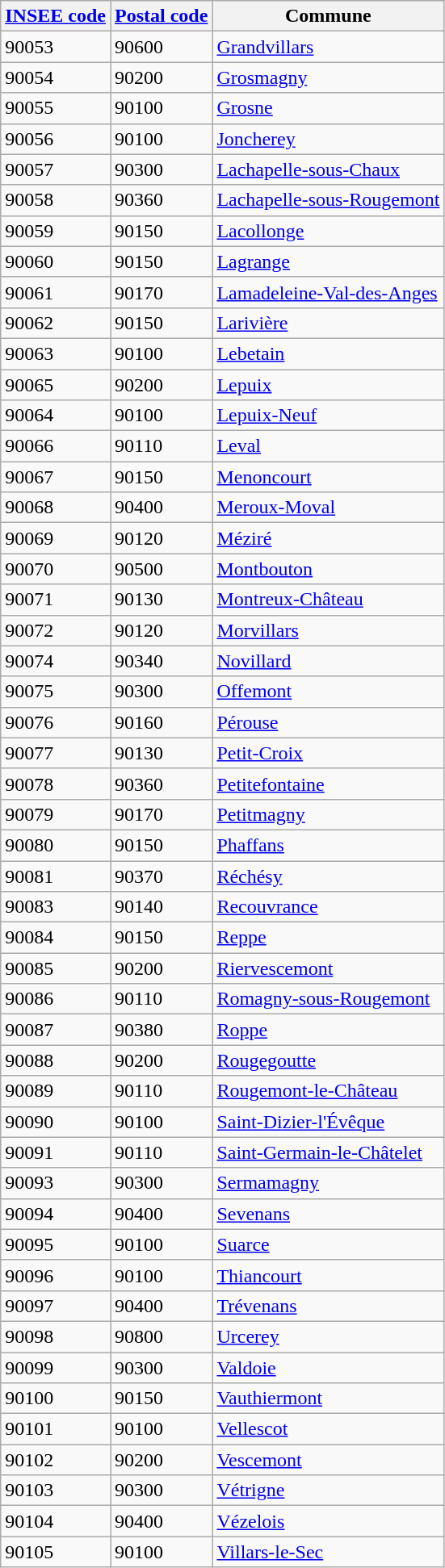<table class="wikitable sortable">
<tr>
<th><a href='#'>INSEE code</a></th>
<th><a href='#'>Postal code</a></th>
<th>Commune</th>
</tr>
<tr>
<td>90053</td>
<td>90600</td>
<td><a href='#'>Grandvillars</a></td>
</tr>
<tr>
<td>90054</td>
<td>90200</td>
<td><a href='#'>Grosmagny</a></td>
</tr>
<tr>
<td>90055</td>
<td>90100</td>
<td><a href='#'>Grosne</a></td>
</tr>
<tr>
<td>90056</td>
<td>90100</td>
<td><a href='#'>Joncherey</a></td>
</tr>
<tr>
<td>90057</td>
<td>90300</td>
<td><a href='#'>Lachapelle-sous-Chaux</a></td>
</tr>
<tr>
<td>90058</td>
<td>90360</td>
<td><a href='#'>Lachapelle-sous-Rougemont</a></td>
</tr>
<tr>
<td>90059</td>
<td>90150</td>
<td><a href='#'>Lacollonge</a></td>
</tr>
<tr>
<td>90060</td>
<td>90150</td>
<td><a href='#'>Lagrange</a></td>
</tr>
<tr>
<td>90061</td>
<td>90170</td>
<td><a href='#'>Lamadeleine-Val-des-Anges</a></td>
</tr>
<tr>
<td>90062</td>
<td>90150</td>
<td><a href='#'>Larivière</a></td>
</tr>
<tr>
<td>90063</td>
<td>90100</td>
<td><a href='#'>Lebetain</a></td>
</tr>
<tr>
<td>90065</td>
<td>90200</td>
<td><a href='#'>Lepuix</a></td>
</tr>
<tr>
<td>90064</td>
<td>90100</td>
<td><a href='#'>Lepuix-Neuf</a></td>
</tr>
<tr>
<td>90066</td>
<td>90110</td>
<td><a href='#'>Leval</a></td>
</tr>
<tr>
<td>90067</td>
<td>90150</td>
<td><a href='#'>Menoncourt</a></td>
</tr>
<tr>
<td>90068</td>
<td>90400</td>
<td><a href='#'>Meroux-Moval</a></td>
</tr>
<tr>
<td>90069</td>
<td>90120</td>
<td><a href='#'>Méziré</a></td>
</tr>
<tr>
<td>90070</td>
<td>90500</td>
<td><a href='#'>Montbouton</a></td>
</tr>
<tr>
<td>90071</td>
<td>90130</td>
<td><a href='#'>Montreux-Château</a></td>
</tr>
<tr>
<td>90072</td>
<td>90120</td>
<td><a href='#'>Morvillars</a></td>
</tr>
<tr>
<td>90074</td>
<td>90340</td>
<td><a href='#'>Novillard</a></td>
</tr>
<tr>
<td>90075</td>
<td>90300</td>
<td><a href='#'>Offemont</a></td>
</tr>
<tr>
<td>90076</td>
<td>90160</td>
<td><a href='#'>Pérouse</a></td>
</tr>
<tr>
<td>90077</td>
<td>90130</td>
<td><a href='#'>Petit-Croix</a></td>
</tr>
<tr>
<td>90078</td>
<td>90360</td>
<td><a href='#'>Petitefontaine</a></td>
</tr>
<tr>
<td>90079</td>
<td>90170</td>
<td><a href='#'>Petitmagny</a></td>
</tr>
<tr>
<td>90080</td>
<td>90150</td>
<td><a href='#'>Phaffans</a></td>
</tr>
<tr>
<td>90081</td>
<td>90370</td>
<td><a href='#'>Réchésy</a></td>
</tr>
<tr>
<td>90083</td>
<td>90140</td>
<td><a href='#'>Recouvrance</a></td>
</tr>
<tr>
<td>90084</td>
<td>90150</td>
<td><a href='#'>Reppe</a></td>
</tr>
<tr>
<td>90085</td>
<td>90200</td>
<td><a href='#'>Riervescemont</a></td>
</tr>
<tr>
<td>90086</td>
<td>90110</td>
<td><a href='#'>Romagny-sous-Rougemont</a></td>
</tr>
<tr>
<td>90087</td>
<td>90380</td>
<td><a href='#'>Roppe</a></td>
</tr>
<tr>
<td>90088</td>
<td>90200</td>
<td><a href='#'>Rougegoutte</a></td>
</tr>
<tr>
<td>90089</td>
<td>90110</td>
<td><a href='#'>Rougemont-le-Château</a></td>
</tr>
<tr>
<td>90090</td>
<td>90100</td>
<td><a href='#'>Saint-Dizier-l'Évêque</a></td>
</tr>
<tr>
<td>90091</td>
<td>90110</td>
<td><a href='#'>Saint-Germain-le-Châtelet</a></td>
</tr>
<tr>
<td>90093</td>
<td>90300</td>
<td><a href='#'>Sermamagny</a></td>
</tr>
<tr>
<td>90094</td>
<td>90400</td>
<td><a href='#'>Sevenans</a></td>
</tr>
<tr>
<td>90095</td>
<td>90100</td>
<td><a href='#'>Suarce</a></td>
</tr>
<tr>
<td>90096</td>
<td>90100</td>
<td><a href='#'>Thiancourt</a></td>
</tr>
<tr>
<td>90097</td>
<td>90400</td>
<td><a href='#'>Trévenans</a></td>
</tr>
<tr>
<td>90098</td>
<td>90800</td>
<td><a href='#'>Urcerey</a></td>
</tr>
<tr>
<td>90099</td>
<td>90300</td>
<td><a href='#'>Valdoie</a></td>
</tr>
<tr>
<td>90100</td>
<td>90150</td>
<td><a href='#'>Vauthiermont</a></td>
</tr>
<tr>
<td>90101</td>
<td>90100</td>
<td><a href='#'>Vellescot</a></td>
</tr>
<tr>
<td>90102</td>
<td>90200</td>
<td><a href='#'>Vescemont</a></td>
</tr>
<tr>
<td>90103</td>
<td>90300</td>
<td><a href='#'>Vétrigne</a></td>
</tr>
<tr>
<td>90104</td>
<td>90400</td>
<td><a href='#'>Vézelois</a></td>
</tr>
<tr>
<td>90105</td>
<td>90100</td>
<td><a href='#'>Villars-le-Sec</a></td>
</tr>
</table>
